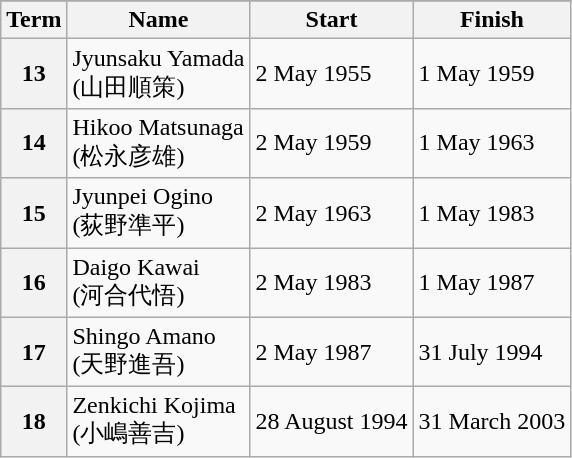<table class="wikitable">
<tr>
</tr>
<tr>
<th scope="col">Term</th>
<th scope="col">Name</th>
<th scope="col">Start</th>
<th scope="col">Finish</th>
</tr>
<tr>
<th scope="row">13</th>
<td>Jyunsaku Yamada<br>(山田順策)</td>
<td>2 May 1955</td>
<td>1 May 1959</td>
</tr>
<tr>
<th scope="row">14</th>
<td>Hikoo Matsunaga<br>(松永彦雄)</td>
<td>2 May 1959</td>
<td>1 May 1963</td>
</tr>
<tr>
<th scope="row">15</th>
<td>Jyunpei Ogino<br>(荻野準平)</td>
<td>2 May 1963</td>
<td>1 May 1983</td>
</tr>
<tr>
<th scope="row">16</th>
<td>Daigo Kawai<br>(河合代悟)</td>
<td>2 May 1983</td>
<td>1 May 1987</td>
</tr>
<tr>
<th scope="row">17</th>
<td>Shingo Amano<br>(天野進吾)</td>
<td>2 May 1987</td>
<td>31 July 1994</td>
</tr>
<tr>
<th scope="row">18</th>
<td>Zenkichi Kojima<br>(小嶋善吉)</td>
<td>28 August 1994</td>
<td>31 March 2003</td>
</tr>
</table>
